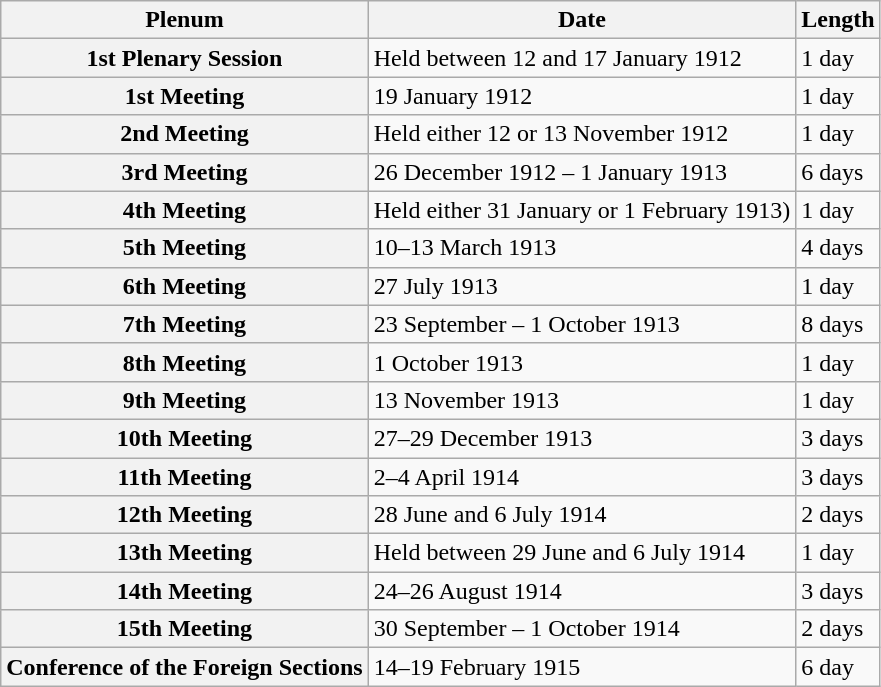<table class="wikitable sortable plainrowheaders">
<tr>
<th scope="col">Plenum</th>
<th scope="col">Date</th>
<th scope="col">Length</th>
</tr>
<tr>
<th scope="row">1st Plenary Session</th>
<td data-sort-value="1">Held between 12 and 17 January 1912</td>
<td>1 day</td>
</tr>
<tr>
<th scope="row">1st Meeting</th>
<td data-sort-value="2">19 January 1912</td>
<td>1 day</td>
</tr>
<tr>
<th scope="row">2nd Meeting</th>
<td data-sort-value="3">Held either 12 or 13 November 1912</td>
<td>1 day</td>
</tr>
<tr>
<th scope="row">3rd Meeting</th>
<td data-sort-value="4">26 December 1912 – 1 January 1913</td>
<td>6 days</td>
</tr>
<tr>
<th scope="row">4th Meeting</th>
<td data-sort-value="5">Held either 31 January or 1 February 1913)</td>
<td>1 day</td>
</tr>
<tr>
<th scope="row">5th Meeting</th>
<td data-sort-value="6">10–13 March 1913</td>
<td>4 days</td>
</tr>
<tr>
<th scope="row">6th Meeting</th>
<td data-sort-value="7">27 July 1913</td>
<td>1 day</td>
</tr>
<tr>
<th scope="row">7th Meeting</th>
<td data-sort-value="8">23 September – 1 October 1913</td>
<td>8 days</td>
</tr>
<tr>
<th scope="row">8th Meeting</th>
<td data-sort-value="9">1 October 1913</td>
<td>1 day</td>
</tr>
<tr>
<th scope="row">9th Meeting</th>
<td data-sort-value="10">13 November 1913</td>
<td>1 day</td>
</tr>
<tr>
<th scope="row">10th Meeting</th>
<td data-sort-value="11">27–29 December 1913</td>
<td>3 days</td>
</tr>
<tr>
<th scope="row">11th Meeting</th>
<td data-sort-value="12">2–4 April 1914</td>
<td>3 days</td>
</tr>
<tr>
<th scope="row">12th Meeting</th>
<td data-sort-value="13">28 June and 6 July 1914</td>
<td>2 days</td>
</tr>
<tr>
<th scope="row">13th Meeting</th>
<td data-sort-value="14">Held between 29 June and 6 July 1914</td>
<td>1 day</td>
</tr>
<tr>
<th scope="row">14th Meeting</th>
<td data-sort-value="15">24–26 August 1914</td>
<td>3 days</td>
</tr>
<tr>
<th scope="row">15th Meeting</th>
<td data-sort-value="16">30 September – 1 October 1914</td>
<td>2 days</td>
</tr>
<tr>
<th scope="row">Conference of the Foreign Sections</th>
<td data-sort-value="17">14–19 February 1915</td>
<td>6 day</td>
</tr>
</table>
